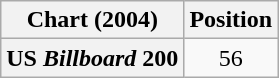<table class="wikitable plainrowheaders">
<tr>
<th>Chart (2004)</th>
<th>Position</th>
</tr>
<tr>
<th scope="row">US <em>Billboard</em> 200</th>
<td align="center">56</td>
</tr>
</table>
